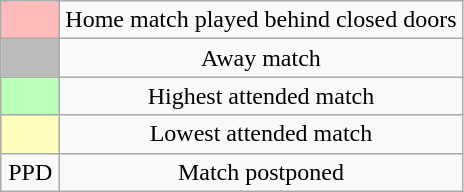<table class="wikitable" style="text-align:center">
<tr>
<td style="background:#FFBBBB; width:2em"></td>
<td>Home match played behind closed doors</td>
</tr>
<tr>
<td style="background:#BBBBBB; width:2em"></td>
<td>Away match</td>
</tr>
<tr>
<td style="background:#BBFFBB; width:2em"></td>
<td>Highest attended match</td>
</tr>
<tr>
<td style="background:#FFFFBB; width:2em"></td>
<td>Lowest attended match</td>
</tr>
<tr>
<td>PPD</td>
<td>Match postponed</td>
</tr>
</table>
